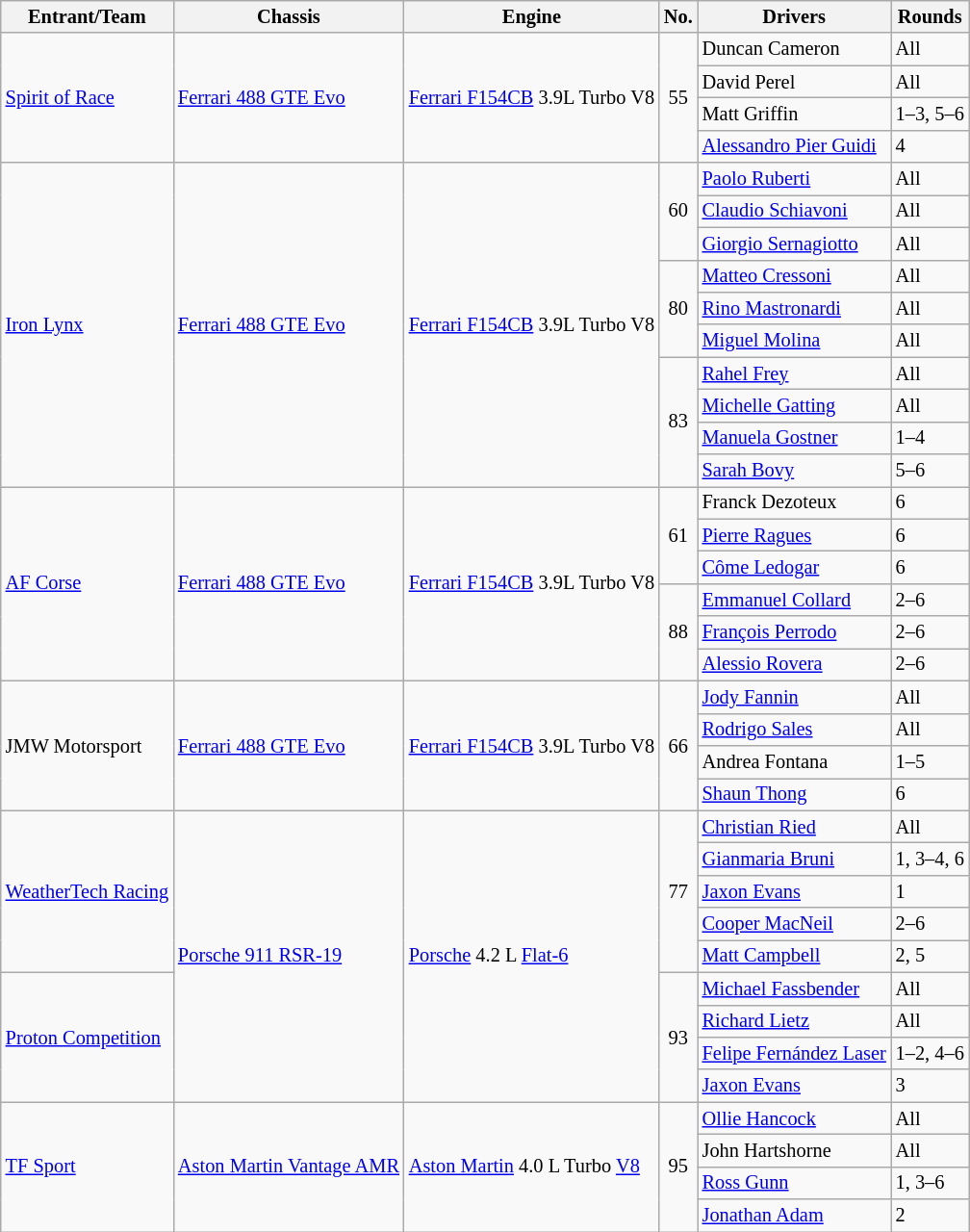<table class="wikitable" style="font-size: 85%;">
<tr>
<th>Entrant/Team</th>
<th>Chassis</th>
<th>Engine</th>
<th>No.</th>
<th>Drivers</th>
<th>Rounds</th>
</tr>
<tr>
<td rowspan="4"> <a href='#'>Spirit of Race</a></td>
<td rowspan="4"><a href='#'>Ferrari 488 GTE Evo</a></td>
<td rowspan="4"><a href='#'>Ferrari F154CB</a> 3.9L Turbo V8</td>
<td rowspan="4" align="center">55</td>
<td> Duncan Cameron</td>
<td>All</td>
</tr>
<tr>
<td> David Perel</td>
<td>All</td>
</tr>
<tr>
<td> Matt Griffin</td>
<td>1–3, 5–6</td>
</tr>
<tr>
<td> <a href='#'>Alessandro Pier Guidi</a></td>
<td>4</td>
</tr>
<tr>
<td rowspan="10"> <a href='#'>Iron Lynx</a></td>
<td rowspan="10"><a href='#'>Ferrari 488 GTE Evo</a></td>
<td rowspan="10"><a href='#'>Ferrari F154CB</a> 3.9L Turbo V8</td>
<td align="center" rowspan=3>60</td>
<td> <a href='#'>Paolo Ruberti</a></td>
<td>All</td>
</tr>
<tr>
<td> <a href='#'>Claudio Schiavoni</a></td>
<td>All</td>
</tr>
<tr>
<td> <a href='#'>Giorgio Sernagiotto</a></td>
<td>All</td>
</tr>
<tr>
<td align="center" rowspan=3>80</td>
<td> <a href='#'>Matteo Cressoni</a></td>
<td>All</td>
</tr>
<tr>
<td> <a href='#'>Rino Mastronardi</a></td>
<td>All</td>
</tr>
<tr>
<td> <a href='#'>Miguel Molina</a></td>
<td>All</td>
</tr>
<tr>
<td rowspan="4" align="center">83</td>
<td> <a href='#'>Rahel Frey</a></td>
<td>All</td>
</tr>
<tr>
<td> <a href='#'>Michelle Gatting</a></td>
<td>All</td>
</tr>
<tr>
<td> <a href='#'>Manuela Gostner</a></td>
<td>1–4</td>
</tr>
<tr>
<td> <a href='#'>Sarah Bovy</a></td>
<td>5–6</td>
</tr>
<tr>
<td rowspan="6"> <a href='#'>AF Corse</a></td>
<td rowspan="6"><a href='#'>Ferrari 488 GTE Evo</a></td>
<td rowspan="6"><a href='#'>Ferrari F154CB</a> 3.9L Turbo V8</td>
<td rowspan="3" align="center">61</td>
<td> Franck Dezoteux</td>
<td>6</td>
</tr>
<tr>
<td> <a href='#'>Pierre Ragues</a></td>
<td>6</td>
</tr>
<tr>
<td> <a href='#'>Côme Ledogar</a></td>
<td>6</td>
</tr>
<tr>
<td rowspan="3" align="center">88</td>
<td> <a href='#'>Emmanuel Collard</a></td>
<td>2–6</td>
</tr>
<tr>
<td> <a href='#'>François Perrodo</a></td>
<td>2–6</td>
</tr>
<tr>
<td> <a href='#'>Alessio Rovera</a></td>
<td>2–6</td>
</tr>
<tr>
<td rowspan="4"> JMW Motorsport</td>
<td rowspan="4"><a href='#'>Ferrari 488 GTE Evo</a></td>
<td rowspan="4"><a href='#'>Ferrari F154CB</a> 3.9L Turbo V8</td>
<td rowspan="4" align="center">66</td>
<td> <a href='#'>Jody Fannin</a></td>
<td>All</td>
</tr>
<tr>
<td> <a href='#'>Rodrigo Sales</a></td>
<td>All</td>
</tr>
<tr>
<td> Andrea Fontana</td>
<td>1–5</td>
</tr>
<tr>
<td> <a href='#'>Shaun Thong</a></td>
<td>6</td>
</tr>
<tr>
<td rowspan="5"> <a href='#'>WeatherTech Racing</a></td>
<td rowspan="9"><a href='#'>Porsche 911 RSR-19</a></td>
<td rowspan="9"><a href='#'>Porsche</a> 4.2 L <a href='#'>Flat-6</a></td>
<td rowspan="5" align="center">77</td>
<td> <a href='#'>Christian Ried</a></td>
<td>All</td>
</tr>
<tr>
<td> <a href='#'>Gianmaria Bruni</a></td>
<td>1, 3–4, 6</td>
</tr>
<tr>
<td> <a href='#'>Jaxon Evans</a></td>
<td>1</td>
</tr>
<tr>
<td> <a href='#'>Cooper MacNeil</a></td>
<td>2–6</td>
</tr>
<tr>
<td> <a href='#'>Matt Campbell</a></td>
<td>2, 5</td>
</tr>
<tr>
<td rowspan="4"> <a href='#'>Proton Competition</a></td>
<td rowspan="4" align="center">93</td>
<td> <a href='#'>Michael Fassbender</a></td>
<td>All</td>
</tr>
<tr>
<td> <a href='#'>Richard Lietz</a></td>
<td>All</td>
</tr>
<tr>
<td> <a href='#'>Felipe Fernández Laser</a></td>
<td>1–2, 4–6</td>
</tr>
<tr>
<td> <a href='#'>Jaxon Evans</a></td>
<td>3</td>
</tr>
<tr>
<td rowspan="4"> <a href='#'>TF Sport</a></td>
<td rowspan="4"><a href='#'>Aston Martin Vantage AMR</a></td>
<td rowspan="4"><a href='#'>Aston Martin</a> 4.0 L Turbo <a href='#'>V8</a></td>
<td rowspan="4" align="center">95</td>
<td> <a href='#'>Ollie Hancock</a></td>
<td>All</td>
</tr>
<tr>
<td> John Hartshorne</td>
<td>All</td>
</tr>
<tr>
<td> <a href='#'>Ross Gunn</a></td>
<td>1, 3–6</td>
</tr>
<tr>
<td> <a href='#'>Jonathan Adam</a></td>
<td>2</td>
</tr>
</table>
